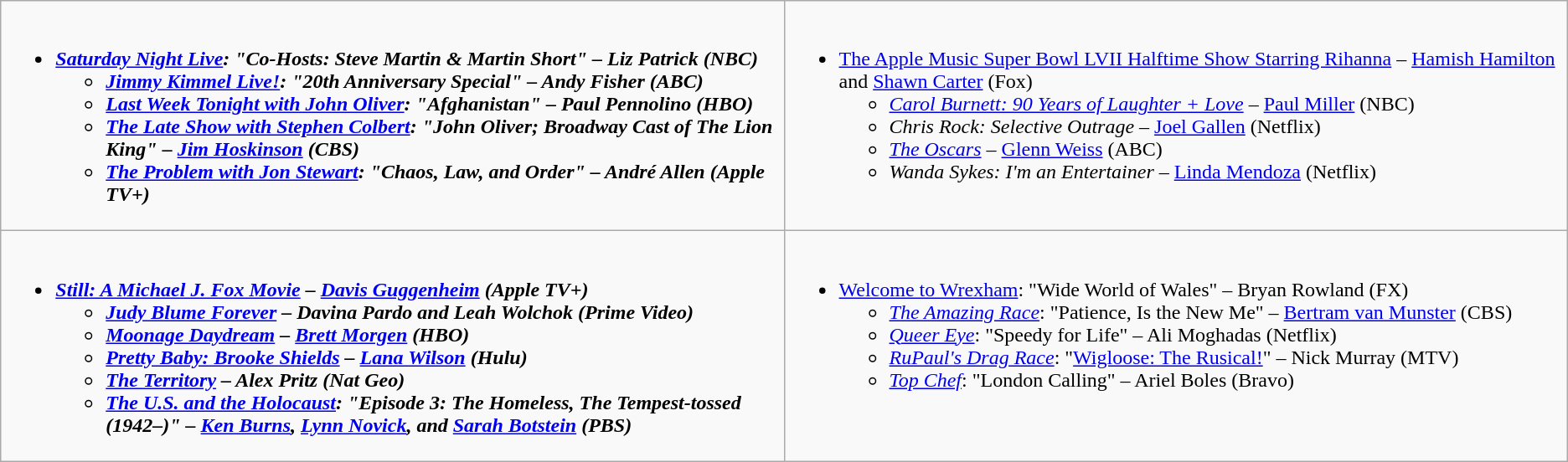<table class="wikitable">
<tr>
<td style="vertical-align:top;" width="50%"><br><ul><li><strong><em><a href='#'>Saturday Night Live</a><em>: "Co-Hosts: Steve Martin & Martin Short" – Liz Patrick (NBC)<strong><ul><li></em><a href='#'>Jimmy Kimmel Live!</a><em>: "20th Anniversary Special" – Andy Fisher (ABC)</li><li></em><a href='#'>Last Week Tonight with John Oliver</a><em>: "Afghanistan" – Paul Pennolino (HBO)</li><li></em><a href='#'>The Late Show with Stephen Colbert</a><em>: "John Oliver; Broadway Cast of </em>The Lion King<em>" – <a href='#'>Jim Hoskinson</a> (CBS)</li><li></em><a href='#'>The Problem with Jon Stewart</a><em>: "Chaos, Law, and Order" – André Allen (Apple TV+)</li></ul></li></ul></td>
<td style="vertical-align:top;" width="50%"><br><ul><li></em></strong><a href='#'>The Apple Music Super Bowl LVII Halftime Show Starring Rihanna</a></em> – <a href='#'>Hamish Hamilton</a> and <a href='#'>Shawn Carter</a> (Fox)</strong><ul><li><em><a href='#'>Carol Burnett: 90 Years of Laughter + Love</a></em> – <a href='#'>Paul Miller</a> (NBC)</li><li><em>Chris Rock: Selective Outrage</em> – <a href='#'>Joel Gallen</a> (Netflix)</li><li><em><a href='#'>The Oscars</a></em> – <a href='#'>Glenn Weiss</a> (ABC)</li><li><em>Wanda Sykes: I'm an Entertainer</em> – <a href='#'>Linda Mendoza</a> (Netflix)</li></ul></li></ul></td>
</tr>
<tr>
<td style="vertical-align:top;" width="50%"><br><ul><li><strong><em><a href='#'>Still: A Michael J. Fox Movie</a><em> – <a href='#'>Davis Guggenheim</a> (Apple TV+)<strong><ul><li></em><a href='#'>Judy Blume Forever</a><em> – Davina Pardo and Leah Wolchok (Prime Video)</li><li></em><a href='#'>Moonage Daydream</a><em> – <a href='#'>Brett Morgen</a> (HBO)</li><li></em><a href='#'>Pretty Baby: Brooke Shields</a><em> – <a href='#'>Lana Wilson</a> (Hulu)</li><li></em><a href='#'>The Territory</a><em> – Alex Pritz (Nat Geo)</li><li></em><a href='#'>The U.S. and the Holocaust</a><em>: "Episode 3: The Homeless, The Tempest-tossed (1942–)" – <a href='#'>Ken Burns</a>, <a href='#'>Lynn Novick</a>, and <a href='#'>Sarah Botstein</a> (PBS)</li></ul></li></ul></td>
<td style="vertical-align:top;" width="50%"><br><ul><li></em></strong><a href='#'>Welcome to Wrexham</a></em>: "Wide World of Wales" – Bryan Rowland (FX)</strong><ul><li><em><a href='#'>The Amazing Race</a></em>: "Patience, Is the New Me" – <a href='#'>Bertram van Munster</a> (CBS)</li><li><em><a href='#'>Queer Eye</a></em>: "Speedy for Life" – Ali Moghadas (Netflix)</li><li><em><a href='#'>RuPaul's Drag Race</a></em>: "<a href='#'>Wigloose: The Rusical!</a>" – Nick Murray (MTV)</li><li><em><a href='#'>Top Chef</a></em>: "London Calling" – Ariel Boles (Bravo)</li></ul></li></ul></td>
</tr>
</table>
